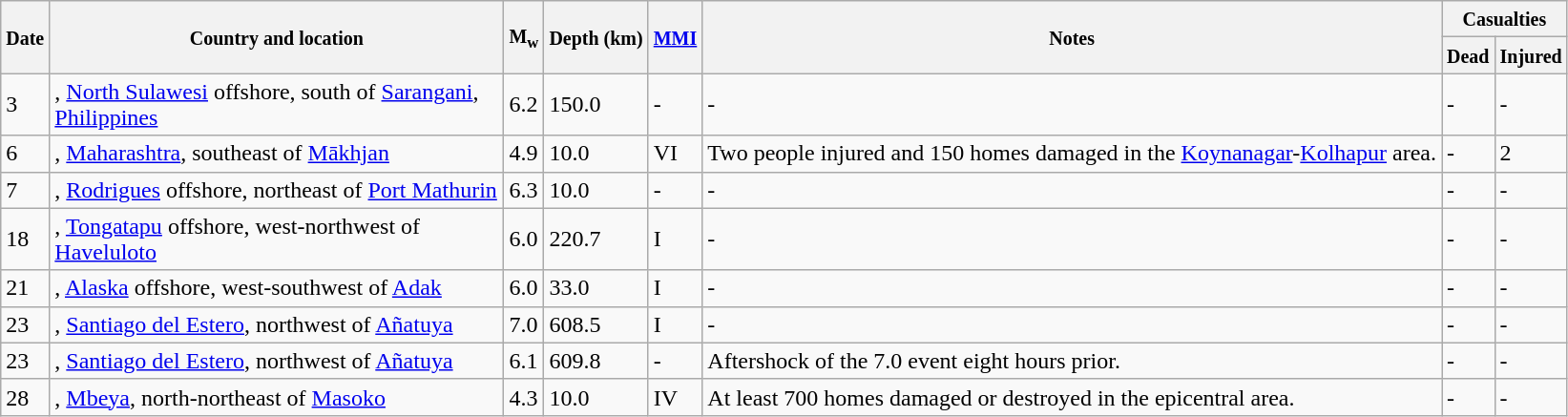<table class="wikitable sortable" style="border:1px black;  margin-left:1em;">
<tr>
<th rowspan="2"><small>Date</small></th>
<th rowspan="2" style="width: 310px"><small>Country and location</small></th>
<th rowspan="2"><small>M<sub>w</sub></small></th>
<th rowspan="2"><small>Depth (km)</small></th>
<th rowspan="2"><small><a href='#'>MMI</a></small></th>
<th rowspan="2" class="unsortable"><small>Notes</small></th>
<th colspan="2"><small>Casualties</small></th>
</tr>
<tr>
<th><small>Dead</small></th>
<th><small>Injured</small></th>
</tr>
<tr>
<td>3</td>
<td>, <a href='#'>North Sulawesi</a> offshore,  south of <a href='#'>Sarangani</a>, <a href='#'>Philippines</a></td>
<td>6.2</td>
<td>150.0</td>
<td>-</td>
<td>-</td>
<td>-</td>
<td>-</td>
</tr>
<tr>
<td>6</td>
<td>, <a href='#'>Maharashtra</a>,  southeast of <a href='#'>Mākhjan</a></td>
<td>4.9</td>
<td>10.0</td>
<td>VI</td>
<td>Two people injured and 150 homes damaged in the <a href='#'>Koynanagar</a>-<a href='#'>Kolhapur</a> area.</td>
<td>-</td>
<td>2</td>
</tr>
<tr>
<td>7</td>
<td>, <a href='#'>Rodrigues</a> offshore,  northeast of <a href='#'>Port Mathurin</a></td>
<td>6.3</td>
<td>10.0</td>
<td>-</td>
<td>-</td>
<td>-</td>
<td>-</td>
</tr>
<tr>
<td>18</td>
<td>, <a href='#'>Tongatapu</a> offshore,  west-northwest of <a href='#'>Haveluloto</a></td>
<td>6.0</td>
<td>220.7</td>
<td>I</td>
<td>-</td>
<td>-</td>
<td>-</td>
</tr>
<tr>
<td>21</td>
<td>, <a href='#'>Alaska</a> offshore,  west-southwest of <a href='#'>Adak</a></td>
<td>6.0</td>
<td>33.0</td>
<td>I</td>
<td>-</td>
<td>-</td>
<td>-</td>
</tr>
<tr>
<td>23</td>
<td>, <a href='#'>Santiago del Estero</a>,  northwest of <a href='#'>Añatuya</a></td>
<td>7.0</td>
<td>608.5</td>
<td>I</td>
<td>-</td>
<td>-</td>
<td>-</td>
</tr>
<tr>
<td>23</td>
<td>, <a href='#'>Santiago del Estero</a>,  northwest of <a href='#'>Añatuya</a></td>
<td>6.1</td>
<td>609.8</td>
<td>-</td>
<td>Aftershock of the 7.0 event eight hours prior.</td>
<td>-</td>
<td>-</td>
</tr>
<tr>
<td>28</td>
<td>, <a href='#'>Mbeya</a>,  north-northeast of <a href='#'>Masoko</a></td>
<td>4.3</td>
<td>10.0</td>
<td>IV</td>
<td>At least 700 homes damaged or destroyed in the epicentral area.</td>
<td>-</td>
<td>-</td>
</tr>
<tr>
</tr>
</table>
